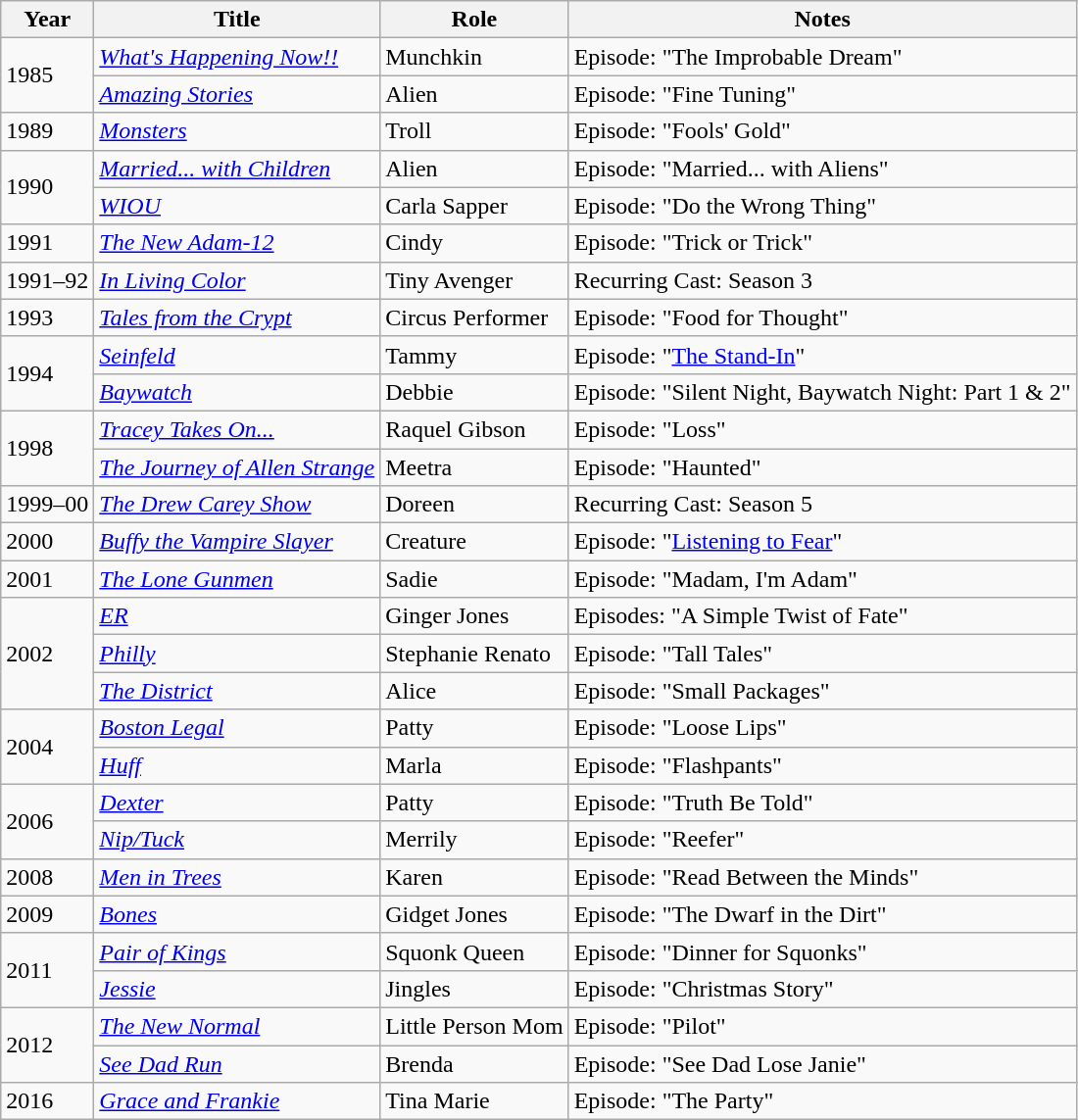<table class="wikitable sortable">
<tr>
<th>Year</th>
<th>Title</th>
<th>Role</th>
<th>Notes</th>
</tr>
<tr>
<td rowspan="2">1985</td>
<td><em><a href='#'>What's Happening Now!!</a></em></td>
<td>Munchkin</td>
<td>Episode: "The Improbable Dream"</td>
</tr>
<tr>
<td><em><a href='#'>Amazing Stories</a></em></td>
<td>Alien</td>
<td>Episode: "Fine Tuning"</td>
</tr>
<tr>
<td>1989</td>
<td><em><a href='#'>Monsters</a></em></td>
<td>Troll</td>
<td>Episode: "Fools' Gold"</td>
</tr>
<tr>
<td rowspan="2">1990</td>
<td><em><a href='#'>Married... with Children</a></em></td>
<td>Alien</td>
<td>Episode: "Married... with Aliens"</td>
</tr>
<tr>
<td><em><a href='#'>WIOU</a></em></td>
<td>Carla Sapper</td>
<td>Episode: "Do the Wrong Thing"</td>
</tr>
<tr>
<td>1991</td>
<td><em><a href='#'>The New Adam-12</a></em></td>
<td>Cindy</td>
<td>Episode: "Trick or Trick"</td>
</tr>
<tr>
<td>1991–92</td>
<td><em><a href='#'>In Living Color</a></em></td>
<td>Tiny Avenger</td>
<td>Recurring Cast: Season 3</td>
</tr>
<tr>
<td>1993</td>
<td><em><a href='#'>Tales from the Crypt</a></em></td>
<td>Circus Performer</td>
<td>Episode: "Food for Thought"</td>
</tr>
<tr>
<td rowspan="2">1994</td>
<td><em><a href='#'>Seinfeld</a></em></td>
<td>Tammy</td>
<td>Episode: "<a href='#'>The Stand-In</a>"</td>
</tr>
<tr>
<td><em><a href='#'>Baywatch</a></em></td>
<td>Debbie</td>
<td>Episode: "Silent Night, Baywatch Night: Part 1 & 2"</td>
</tr>
<tr>
<td rowspan="2">1998</td>
<td><em><a href='#'>Tracey Takes On...</a></em></td>
<td>Raquel Gibson</td>
<td>Episode: "Loss"</td>
</tr>
<tr>
<td><em><a href='#'>The Journey of Allen Strange</a></em></td>
<td>Meetra</td>
<td>Episode: "Haunted"</td>
</tr>
<tr>
<td>1999–00</td>
<td><em><a href='#'>The Drew Carey Show</a></em></td>
<td>Doreen</td>
<td>Recurring Cast: Season 5</td>
</tr>
<tr>
<td>2000</td>
<td><em><a href='#'>Buffy the Vampire Slayer</a></em></td>
<td>Creature</td>
<td>Episode: "<a href='#'>Listening to Fear</a>"</td>
</tr>
<tr>
<td>2001</td>
<td><em><a href='#'>The Lone Gunmen</a></em></td>
<td>Sadie</td>
<td>Episode: "Madam, I'm Adam"</td>
</tr>
<tr>
<td rowspan="3">2002</td>
<td><em><a href='#'>ER</a></em></td>
<td>Ginger Jones</td>
<td>Episodes: "A Simple Twist of Fate"</td>
</tr>
<tr>
<td><em><a href='#'>Philly</a></em></td>
<td>Stephanie Renato</td>
<td>Episode: "Tall Tales"</td>
</tr>
<tr>
<td><em><a href='#'>The District</a></em></td>
<td>Alice</td>
<td>Episode: "Small Packages"</td>
</tr>
<tr>
<td rowspan="2">2004</td>
<td><em><a href='#'>Boston Legal</a></em></td>
<td>Patty</td>
<td>Episode: "Loose Lips"</td>
</tr>
<tr>
<td><em><a href='#'>Huff</a></em></td>
<td>Marla</td>
<td>Episode: "Flashpants"</td>
</tr>
<tr>
<td rowspan="2">2006</td>
<td><em><a href='#'>Dexter</a></em></td>
<td>Patty</td>
<td>Episode: "Truth Be Told"</td>
</tr>
<tr>
<td><em><a href='#'>Nip/Tuck</a></em></td>
<td>Merrily</td>
<td>Episode: "Reefer"</td>
</tr>
<tr>
<td>2008</td>
<td><em><a href='#'>Men in Trees</a></em></td>
<td>Karen</td>
<td>Episode: "Read Between the Minds"</td>
</tr>
<tr>
<td>2009</td>
<td><em><a href='#'>Bones</a></em></td>
<td>Gidget Jones</td>
<td>Episode: "The Dwarf in the Dirt"</td>
</tr>
<tr>
<td rowspan="2">2011</td>
<td><em><a href='#'>Pair of Kings</a></em></td>
<td>Squonk Queen</td>
<td>Episode: "Dinner for Squonks"</td>
</tr>
<tr>
<td><em><a href='#'>Jessie</a></em></td>
<td>Jingles</td>
<td>Episode: "Christmas Story"</td>
</tr>
<tr>
<td rowspan="2">2012</td>
<td><em><a href='#'>The New Normal</a></em></td>
<td>Little Person Mom</td>
<td>Episode: "Pilot"</td>
</tr>
<tr>
<td><em><a href='#'>See Dad Run</a></em></td>
<td>Brenda</td>
<td>Episode: "See Dad Lose Janie"</td>
</tr>
<tr>
<td>2016</td>
<td><em><a href='#'>Grace and Frankie</a></em></td>
<td>Tina Marie</td>
<td>Episode: "The Party"</td>
</tr>
</table>
